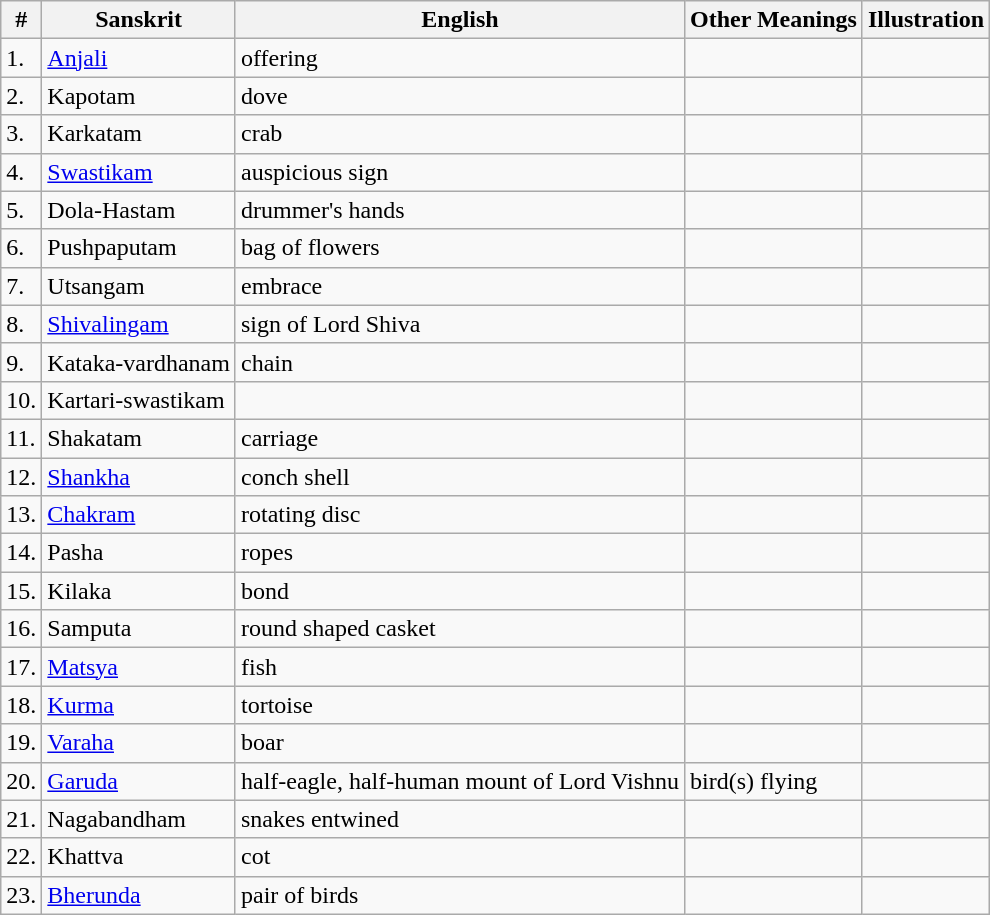<table class="wikitable">
<tr>
<th>#</th>
<th>Sanskrit</th>
<th>English</th>
<th>Other Meanings</th>
<th>Illustration</th>
</tr>
<tr>
<td>1.</td>
<td><a href='#'>Anjali</a></td>
<td>offering</td>
<td></td>
<td></td>
</tr>
<tr>
<td>2.</td>
<td>Kapotam</td>
<td>dove</td>
<td></td>
<td></td>
</tr>
<tr>
<td>3.</td>
<td>Karkatam</td>
<td>crab</td>
<td></td>
<td></td>
</tr>
<tr>
<td>4.</td>
<td><a href='#'>Swastikam</a></td>
<td>auspicious sign</td>
<td></td>
<td></td>
</tr>
<tr>
<td>5.</td>
<td>Dola-Hastam</td>
<td>drummer's hands</td>
<td></td>
<td></td>
</tr>
<tr>
<td>6.</td>
<td>Pushpaputam</td>
<td>bag of flowers</td>
<td></td>
<td></td>
</tr>
<tr>
<td>7.</td>
<td>Utsangam</td>
<td>embrace</td>
<td></td>
<td></td>
</tr>
<tr>
<td>8.</td>
<td><a href='#'>Shivalingam</a></td>
<td>sign of Lord Shiva</td>
<td></td>
<td></td>
</tr>
<tr>
<td>9.</td>
<td>Kataka-vardhanam</td>
<td>chain</td>
<td></td>
<td></td>
</tr>
<tr>
<td>10.</td>
<td>Kartari-swastikam</td>
<td></td>
<td></td>
<td></td>
</tr>
<tr>
<td>11.</td>
<td>Shakatam</td>
<td>carriage</td>
<td></td>
<td></td>
</tr>
<tr>
<td>12.</td>
<td><a href='#'>Shankha</a></td>
<td>conch shell</td>
<td></td>
<td></td>
</tr>
<tr>
<td>13.</td>
<td><a href='#'>Chakram</a></td>
<td>rotating disc</td>
<td></td>
<td></td>
</tr>
<tr>
<td>14.</td>
<td>Pasha</td>
<td>ropes</td>
<td></td>
<td></td>
</tr>
<tr>
<td>15.</td>
<td>Kilaka</td>
<td>bond</td>
<td></td>
<td></td>
</tr>
<tr>
<td>16.</td>
<td>Samputa</td>
<td>round shaped casket</td>
<td></td>
<td></td>
</tr>
<tr>
<td>17.</td>
<td><a href='#'>Matsya</a></td>
<td>fish</td>
<td></td>
<td></td>
</tr>
<tr>
<td>18.</td>
<td><a href='#'>Kurma</a></td>
<td>tortoise</td>
<td></td>
<td></td>
</tr>
<tr>
<td>19.</td>
<td><a href='#'>Varaha</a></td>
<td>boar</td>
<td></td>
<td></td>
</tr>
<tr>
<td>20.</td>
<td><a href='#'>Garuda</a></td>
<td>half-eagle, half-human mount of Lord Vishnu</td>
<td>bird(s) flying</td>
<td></td>
</tr>
<tr>
<td>21.</td>
<td>Nagabandham</td>
<td>snakes entwined</td>
<td></td>
<td></td>
</tr>
<tr>
<td>22.</td>
<td>Khattva</td>
<td>cot</td>
<td></td>
<td></td>
</tr>
<tr>
<td>23.</td>
<td><a href='#'>Bherunda</a></td>
<td>pair of birds</td>
<td></td>
<td></td>
</tr>
</table>
